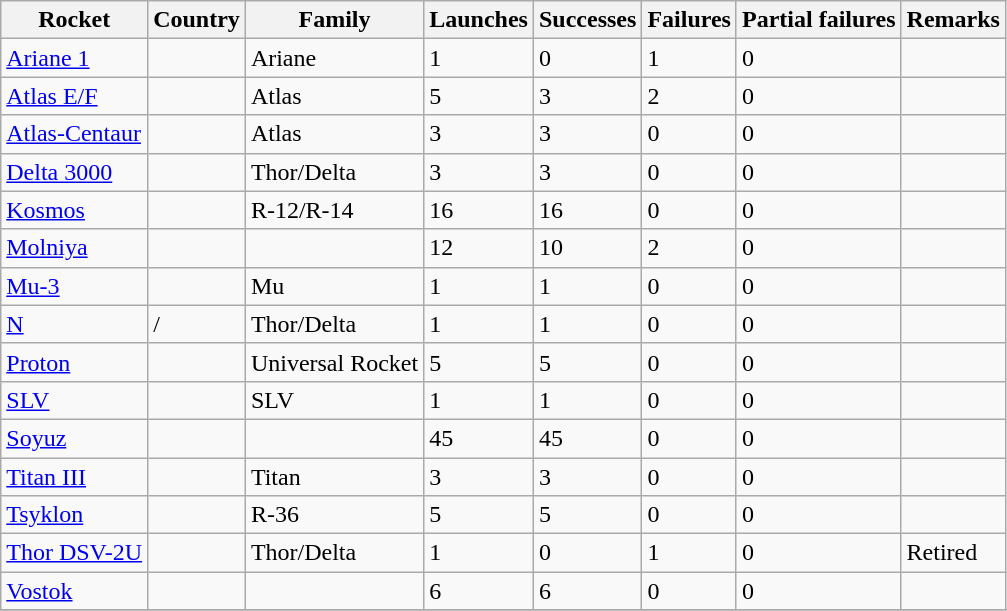<table class="wikitable sortable">
<tr>
<th>Rocket</th>
<th>Country</th>
<th>Family</th>
<th>Launches</th>
<th>Successes</th>
<th>Failures</th>
<th>Partial failures</th>
<th>Remarks</th>
</tr>
<tr>
<td><a href='#'>Ariane 1</a></td>
<td></td>
<td>Ariane</td>
<td>1</td>
<td>0</td>
<td>1</td>
<td>0</td>
<td></td>
</tr>
<tr>
<td><a href='#'>Atlas E/F</a></td>
<td></td>
<td>Atlas</td>
<td>5</td>
<td>3</td>
<td>2</td>
<td>0</td>
<td></td>
</tr>
<tr>
<td><a href='#'>Atlas-Centaur</a></td>
<td></td>
<td>Atlas</td>
<td>3</td>
<td>3</td>
<td>0</td>
<td>0</td>
<td></td>
</tr>
<tr>
<td><a href='#'>Delta 3000</a></td>
<td></td>
<td>Thor/Delta</td>
<td>3</td>
<td>3</td>
<td>0</td>
<td>0</td>
<td></td>
</tr>
<tr>
<td><a href='#'>Kosmos</a></td>
<td></td>
<td>R-12/R-14</td>
<td>16</td>
<td>16</td>
<td>0</td>
<td>0</td>
<td></td>
</tr>
<tr>
<td><a href='#'>Molniya</a></td>
<td></td>
<td></td>
<td>12</td>
<td>10</td>
<td>2</td>
<td>0</td>
<td></td>
</tr>
<tr>
<td><a href='#'>Mu-3</a></td>
<td></td>
<td>Mu</td>
<td>1</td>
<td>1</td>
<td>0</td>
<td>0</td>
<td></td>
</tr>
<tr>
<td><a href='#'>N</a></td>
<td>/</td>
<td>Thor/Delta</td>
<td>1</td>
<td>1</td>
<td>0</td>
<td>0</td>
<td></td>
</tr>
<tr>
<td><a href='#'>Proton</a></td>
<td></td>
<td>Universal Rocket</td>
<td>5</td>
<td>5</td>
<td>0</td>
<td>0</td>
<td></td>
</tr>
<tr>
<td><a href='#'>SLV</a></td>
<td></td>
<td>SLV</td>
<td>1</td>
<td>1</td>
<td>0</td>
<td>0</td>
<td></td>
</tr>
<tr>
<td><a href='#'>Soyuz</a></td>
<td></td>
<td></td>
<td>45</td>
<td>45</td>
<td>0</td>
<td>0</td>
<td></td>
</tr>
<tr>
<td><a href='#'>Titan III</a></td>
<td></td>
<td>Titan</td>
<td>3</td>
<td>3</td>
<td>0</td>
<td>0</td>
<td></td>
</tr>
<tr>
<td><a href='#'>Tsyklon</a></td>
<td></td>
<td>R-36</td>
<td>5</td>
<td>5</td>
<td>0</td>
<td>0</td>
<td></td>
</tr>
<tr>
<td><a href='#'>Thor DSV-2U</a></td>
<td></td>
<td>Thor/Delta</td>
<td>1</td>
<td>0</td>
<td>1</td>
<td>0</td>
<td>Retired</td>
</tr>
<tr>
<td><a href='#'>Vostok</a></td>
<td></td>
<td></td>
<td>6</td>
<td>6</td>
<td>0</td>
<td>0</td>
<td></td>
</tr>
<tr>
</tr>
</table>
